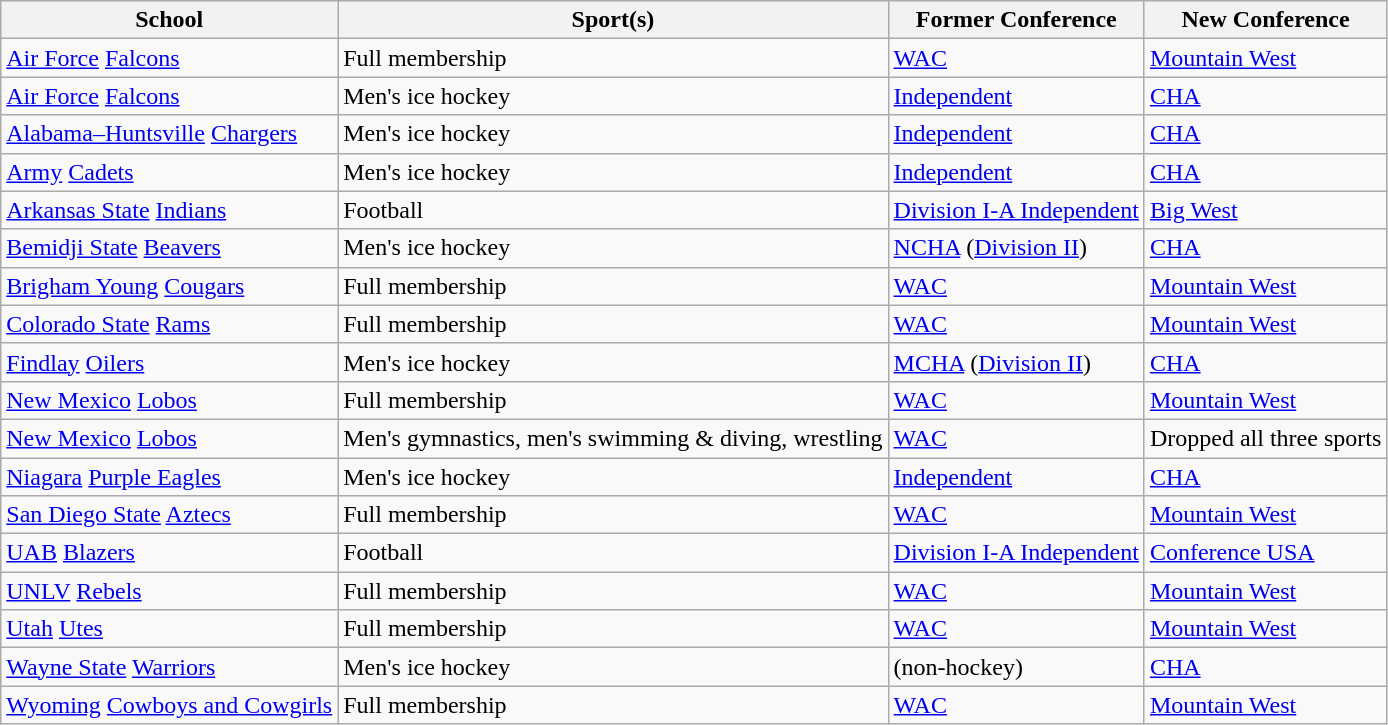<table class="wikitable sortable">
<tr>
<th>School</th>
<th>Sport(s)</th>
<th>Former Conference</th>
<th>New Conference</th>
</tr>
<tr>
<td><a href='#'>Air Force</a> <a href='#'>Falcons</a></td>
<td>Full membership</td>
<td><a href='#'>WAC</a></td>
<td><a href='#'>Mountain West</a></td>
</tr>
<tr>
<td><a href='#'>Air Force</a> <a href='#'>Falcons</a></td>
<td>Men's ice hockey</td>
<td><a href='#'>Independent</a></td>
<td><a href='#'>CHA</a></td>
</tr>
<tr>
<td><a href='#'>Alabama–Huntsville</a> <a href='#'>Chargers</a></td>
<td>Men's ice hockey</td>
<td><a href='#'>Independent</a></td>
<td><a href='#'>CHA</a></td>
</tr>
<tr>
<td><a href='#'>Army</a> <a href='#'>Cadets</a></td>
<td>Men's ice hockey</td>
<td><a href='#'>Independent</a></td>
<td><a href='#'>CHA</a></td>
</tr>
<tr>
<td><a href='#'>Arkansas State</a> <a href='#'>Indians</a></td>
<td>Football</td>
<td><a href='#'>Division I-A Independent</a></td>
<td><a href='#'>Big West</a></td>
</tr>
<tr>
<td><a href='#'>Bemidji State</a> <a href='#'>Beavers</a></td>
<td>Men's ice hockey</td>
<td><a href='#'>NCHA</a> (<a href='#'>Division II</a>)</td>
<td><a href='#'>CHA</a></td>
</tr>
<tr>
<td><a href='#'>Brigham Young</a> <a href='#'>Cougars</a></td>
<td>Full membership</td>
<td><a href='#'>WAC</a></td>
<td><a href='#'>Mountain West</a></td>
</tr>
<tr>
<td><a href='#'>Colorado State</a> <a href='#'>Rams</a></td>
<td>Full membership</td>
<td><a href='#'>WAC</a></td>
<td><a href='#'>Mountain West</a></td>
</tr>
<tr>
<td><a href='#'>Findlay</a> <a href='#'>Oilers</a></td>
<td>Men's ice hockey</td>
<td><a href='#'>MCHA</a> (<a href='#'>Division II</a>)</td>
<td><a href='#'>CHA</a></td>
</tr>
<tr>
<td><a href='#'>New Mexico</a> <a href='#'>Lobos</a></td>
<td>Full membership</td>
<td><a href='#'>WAC</a></td>
<td><a href='#'>Mountain West</a></td>
</tr>
<tr>
<td><a href='#'>New Mexico</a> <a href='#'>Lobos</a></td>
<td>Men's gymnastics, men's swimming & diving, wrestling</td>
<td><a href='#'>WAC</a></td>
<td>Dropped all three sports</td>
</tr>
<tr>
<td><a href='#'>Niagara</a> <a href='#'>Purple Eagles</a></td>
<td>Men's ice hockey</td>
<td><a href='#'>Independent</a></td>
<td><a href='#'>CHA</a></td>
</tr>
<tr>
<td><a href='#'>San Diego State</a> <a href='#'>Aztecs</a></td>
<td>Full membership</td>
<td><a href='#'>WAC</a></td>
<td><a href='#'>Mountain West</a></td>
</tr>
<tr>
<td><a href='#'>UAB</a> <a href='#'>Blazers</a></td>
<td>Football</td>
<td><a href='#'>Division I-A Independent</a></td>
<td><a href='#'>Conference USA</a></td>
</tr>
<tr>
<td><a href='#'>UNLV</a> <a href='#'>Rebels</a></td>
<td>Full membership</td>
<td><a href='#'>WAC</a></td>
<td><a href='#'>Mountain West</a></td>
</tr>
<tr>
<td><a href='#'>Utah</a> <a href='#'>Utes</a></td>
<td>Full membership</td>
<td><a href='#'>WAC</a></td>
<td><a href='#'>Mountain West</a></td>
</tr>
<tr>
<td><a href='#'>Wayne State</a> <a href='#'>Warriors</a></td>
<td>Men's ice hockey</td>
<td>(non-hockey)</td>
<td><a href='#'>CHA</a></td>
</tr>
<tr>
<td><a href='#'>Wyoming</a> <a href='#'>Cowboys and Cowgirls</a></td>
<td>Full membership</td>
<td><a href='#'>WAC</a></td>
<td><a href='#'>Mountain West</a></td>
</tr>
</table>
